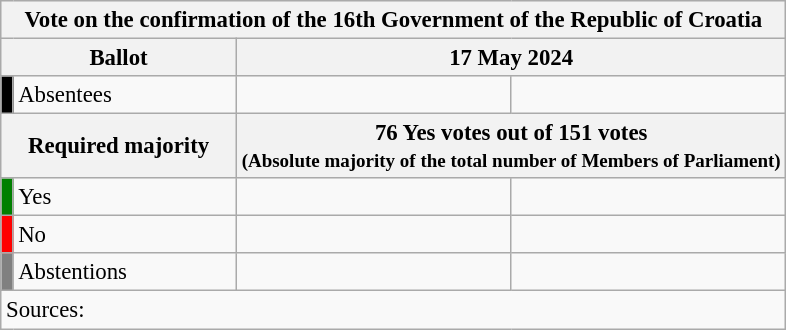<table class="wikitable" style="text-align:center; font-size:95%;">
<tr style="background:#e9e9e9;">
<th colspan="4">Vote on the confirmation of the 16th Government of the Republic of Croatia</th>
</tr>
<tr>
<th colspan="2" style="width:150px;">Ballot</th>
<th colspan="2">17 May 2024</th>
</tr>
<tr>
<th style="background:black;"></th>
<td style="text-align:left;">Absentees</td>
<td></td>
<td></td>
</tr>
<tr>
<th colspan="2">Required majority</th>
<th colspan="2"><strong>76 Yes votes out of 151 votes<br><small>(Absolute majority of the total number of Members of Parliament)</small></strong></th>
</tr>
<tr>
<th style="width:1px; background:green;"></th>
<td style="text-align:left;">Yes</td>
<td></td>
<td></td>
</tr>
<tr>
<th style="background:red;"></th>
<td style="text-align:left;">No</td>
<td></td>
<td></td>
</tr>
<tr>
<th style="background:gray;"></th>
<td style="text-align:left;">Abstentions</td>
<td></td>
<td></td>
</tr>
<tr>
<td style="text-align:left;" colspan="4">Sources:</td>
</tr>
</table>
